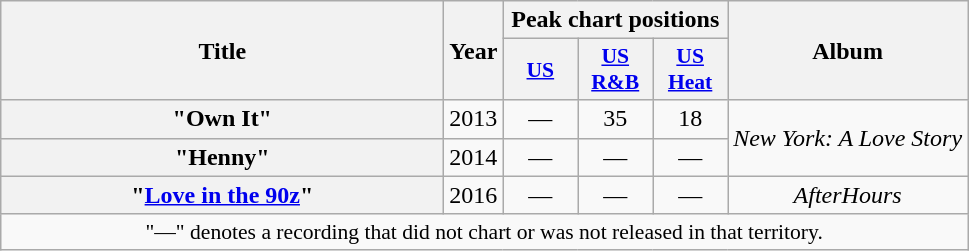<table class="wikitable plainrowheaders" style="text-align:center;">
<tr>
<th scope="col" rowspan="2" style="width:18em;">Title</th>
<th scope="col" rowspan="2">Year</th>
<th scope="col" colspan="3">Peak chart positions</th>
<th scope="col" rowspan="2">Album</th>
</tr>
<tr>
<th scope="col" style="width:3em;font-size:90%;"><a href='#'>US</a></th>
<th scope="col" style="width:3em;font-size:90%;"><a href='#'>US R&B</a><br></th>
<th scope="col" style="width:3em;font-size:90%;"><a href='#'>US Heat</a><br></th>
</tr>
<tr>
<th scope="row">"Own It"</th>
<td>2013</td>
<td>—</td>
<td>35</td>
<td>18</td>
<td rowspan="2"><em>New York: A Love Story</em></td>
</tr>
<tr>
<th scope="row">"Henny"</th>
<td>2014</td>
<td>—</td>
<td>—</td>
<td>—</td>
</tr>
<tr>
<th scope="row">"<a href='#'>Love in the 90z</a>"</th>
<td>2016</td>
<td>—</td>
<td>—</td>
<td>—</td>
<td><em>AfterHours</em></td>
</tr>
<tr>
<td colspan="13" style="font-size:90%">"—" denotes a recording that did not chart or was not released in that territory.</td>
</tr>
</table>
